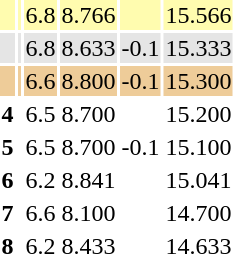<table>
<tr style="background: #fffcaf">
<th scope=row style="text-align:center"></th>
<td align=left></td>
<td>6.8</td>
<td>8.766</td>
<td></td>
<td>15.566</td>
</tr>
<tr style="background: #e5e5e5">
<th scope=row style="text-align:center"></th>
<td align=left></td>
<td>6.8</td>
<td>8.633</td>
<td>-0.1</td>
<td>15.333</td>
</tr>
<tr style="background: #eecc99">
<th scope=row style="text-align:center"></th>
<td align=left></td>
<td>6.6</td>
<td>8.800</td>
<td>-0.1</td>
<td>15.300</td>
</tr>
<tr>
<th scope=row style="text-align:center">4</th>
<td align=left></td>
<td>6.5</td>
<td>8.700</td>
<td></td>
<td>15.200</td>
</tr>
<tr>
<th scope=row style="text-align:center">5</th>
<td align=left></td>
<td>6.5</td>
<td>8.700</td>
<td>-0.1</td>
<td>15.100</td>
</tr>
<tr>
<th scope=row style="text-align:center">6</th>
<td align=left></td>
<td>6.2</td>
<td>8.841</td>
<td></td>
<td>15.041</td>
</tr>
<tr>
<th scope=row style="text-align:center">7</th>
<td align=left></td>
<td>6.6</td>
<td>8.100</td>
<td></td>
<td>14.700</td>
</tr>
<tr>
<th scope=row style="text-align:center">8</th>
<td align=left></td>
<td>6.2</td>
<td>8.433</td>
<td></td>
<td>14.633</td>
</tr>
</table>
